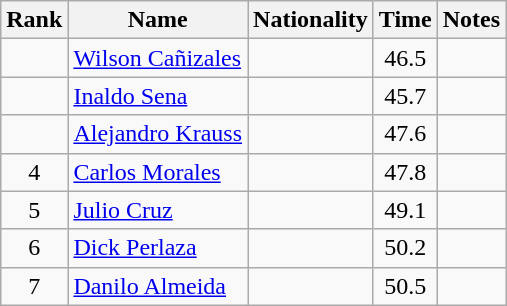<table class="wikitable sortable" style="text-align:center">
<tr>
<th>Rank</th>
<th>Name</th>
<th>Nationality</th>
<th>Time</th>
<th>Notes</th>
</tr>
<tr>
<td></td>
<td align=left><a href='#'>Wilson Cañizales</a></td>
<td align=left></td>
<td>46.5</td>
<td></td>
</tr>
<tr>
<td></td>
<td align=left><a href='#'>Inaldo Sena</a></td>
<td align=left></td>
<td>45.7</td>
<td></td>
</tr>
<tr>
<td></td>
<td align=left><a href='#'>Alejandro Krauss</a></td>
<td align=left></td>
<td>47.6</td>
<td></td>
</tr>
<tr>
<td>4</td>
<td align=left><a href='#'>Carlos Morales</a></td>
<td align=left></td>
<td>47.8</td>
<td></td>
</tr>
<tr>
<td>5</td>
<td align=left><a href='#'>Julio Cruz</a></td>
<td align=left></td>
<td>49.1</td>
<td></td>
</tr>
<tr>
<td>6</td>
<td align=left><a href='#'>Dick Perlaza</a></td>
<td align=left></td>
<td>50.2</td>
<td></td>
</tr>
<tr>
<td>7</td>
<td align=left><a href='#'>Danilo Almeida</a></td>
<td align=left></td>
<td>50.5</td>
<td></td>
</tr>
</table>
